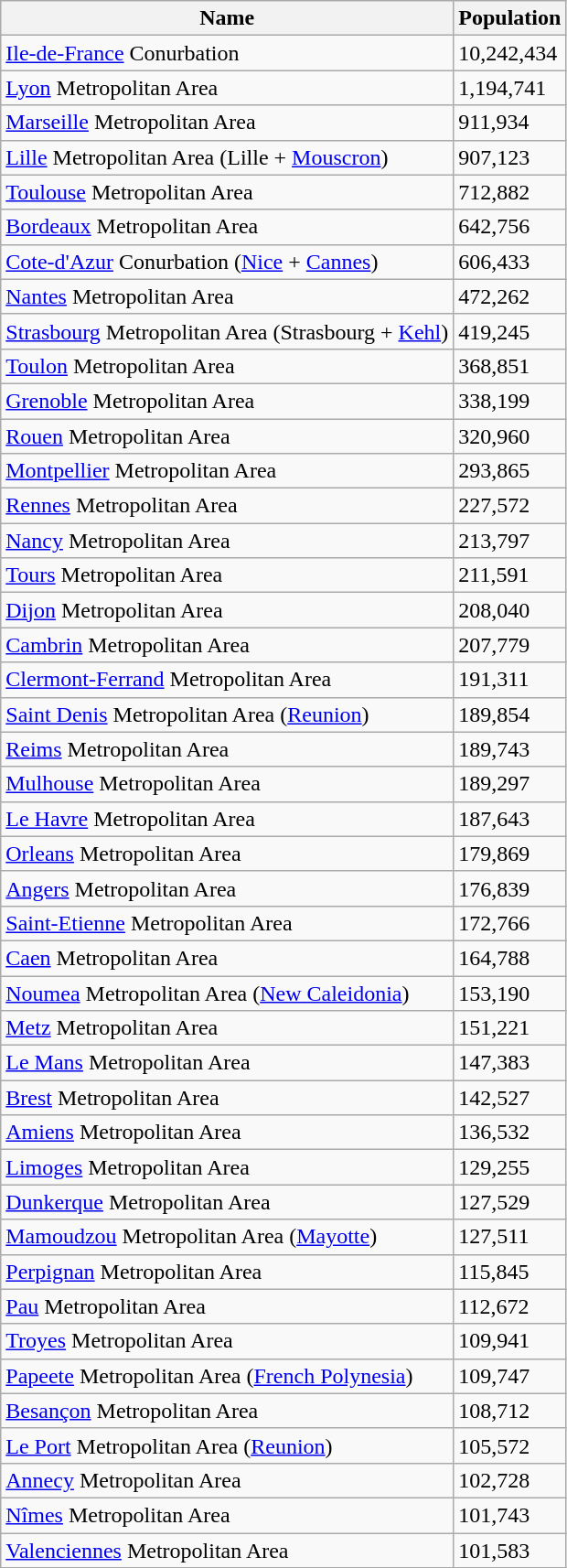<table class="wikitable sortable">
<tr>
<th>Name</th>
<th>Population</th>
</tr>
<tr>
<td><a href='#'>Ile-de-France</a> Conurbation</td>
<td>10,242,434</td>
</tr>
<tr>
<td><a href='#'>Lyon</a> Metropolitan Area</td>
<td>1,194,741</td>
</tr>
<tr>
<td><a href='#'>Marseille</a> Metropolitan Area</td>
<td>911,934</td>
</tr>
<tr>
<td><a href='#'>Lille</a> Metropolitan Area (Lille + <a href='#'>Mouscron</a>)</td>
<td>907,123</td>
</tr>
<tr>
<td><a href='#'>Toulouse</a> Metropolitan Area</td>
<td>712,882</td>
</tr>
<tr>
<td><a href='#'>Bordeaux</a> Metropolitan Area</td>
<td>642,756</td>
</tr>
<tr>
<td><a href='#'>Cote-d'Azur</a> Conurbation (<a href='#'>Nice</a> + <a href='#'>Cannes</a>)</td>
<td>606,433</td>
</tr>
<tr>
<td><a href='#'>Nantes</a> Metropolitan Area</td>
<td>472,262</td>
</tr>
<tr>
<td><a href='#'>Strasbourg</a> Metropolitan Area (Strasbourg + <a href='#'>Kehl</a>)</td>
<td>419,245</td>
</tr>
<tr>
<td><a href='#'>Toulon</a> Metropolitan Area</td>
<td>368,851</td>
</tr>
<tr>
<td><a href='#'>Grenoble</a> Metropolitan Area</td>
<td>338,199</td>
</tr>
<tr>
<td><a href='#'>Rouen</a> Metropolitan Area</td>
<td>320,960</td>
</tr>
<tr>
<td><a href='#'>Montpellier</a> Metropolitan Area</td>
<td>293,865</td>
</tr>
<tr>
<td><a href='#'>Rennes</a> Metropolitan Area</td>
<td>227,572</td>
</tr>
<tr>
<td><a href='#'>Nancy</a> Metropolitan Area</td>
<td>213,797</td>
</tr>
<tr>
<td><a href='#'>Tours</a> Metropolitan Area</td>
<td>211,591</td>
</tr>
<tr>
<td><a href='#'>Dijon</a> Metropolitan Area</td>
<td>208,040</td>
</tr>
<tr>
<td><a href='#'>Cambrin</a> Metropolitan Area</td>
<td>207,779</td>
</tr>
<tr>
<td><a href='#'>Clermont-Ferrand</a> Metropolitan Area</td>
<td>191,311</td>
</tr>
<tr>
<td><a href='#'>Saint Denis</a> Metropolitan Area (<a href='#'>Reunion</a>)</td>
<td>189,854</td>
</tr>
<tr>
<td><a href='#'>Reims</a> Metropolitan Area</td>
<td>189,743</td>
</tr>
<tr>
<td><a href='#'>Mulhouse</a> Metropolitan Area</td>
<td>189,297</td>
</tr>
<tr>
<td><a href='#'>Le Havre</a> Metropolitan Area</td>
<td>187,643</td>
</tr>
<tr>
<td><a href='#'>Orleans</a> Metropolitan Area</td>
<td>179,869</td>
</tr>
<tr>
<td><a href='#'>Angers</a> Metropolitan Area</td>
<td>176,839</td>
</tr>
<tr>
<td><a href='#'>Saint-Etienne</a> Metropolitan Area</td>
<td>172,766</td>
</tr>
<tr>
<td><a href='#'>Caen</a> Metropolitan Area</td>
<td>164,788</td>
</tr>
<tr>
<td><a href='#'>Noumea</a> Metropolitan Area (<a href='#'>New Caleidonia</a>)</td>
<td>153,190</td>
</tr>
<tr>
<td><a href='#'>Metz</a> Metropolitan Area</td>
<td>151,221</td>
</tr>
<tr>
<td><a href='#'>Le Mans</a> Metropolitan Area</td>
<td>147,383</td>
</tr>
<tr>
<td><a href='#'>Brest</a> Metropolitan Area</td>
<td>142,527</td>
</tr>
<tr>
<td><a href='#'>Amiens</a> Metropolitan Area</td>
<td>136,532</td>
</tr>
<tr>
<td><a href='#'>Limoges</a> Metropolitan Area</td>
<td>129,255</td>
</tr>
<tr>
<td><a href='#'>Dunkerque</a> Metropolitan Area</td>
<td>127,529</td>
</tr>
<tr>
<td><a href='#'>Mamoudzou</a> Metropolitan Area (<a href='#'>Mayotte</a>)</td>
<td>127,511</td>
</tr>
<tr>
<td><a href='#'>Perpignan</a> Metropolitan Area</td>
<td>115,845</td>
</tr>
<tr>
<td><a href='#'>Pau</a> Metropolitan Area</td>
<td>112,672</td>
</tr>
<tr>
<td><a href='#'>Troyes</a> Metropolitan Area</td>
<td>109,941</td>
</tr>
<tr>
<td><a href='#'>Papeete</a> Metropolitan Area (<a href='#'>French Polynesia</a>)</td>
<td>109,747</td>
</tr>
<tr>
<td><a href='#'>Besançon</a> Metropolitan Area</td>
<td>108,712</td>
</tr>
<tr>
<td><a href='#'>Le Port</a> Metropolitan Area (<a href='#'>Reunion</a>)</td>
<td>105,572</td>
</tr>
<tr>
<td><a href='#'>Annecy</a> Metropolitan Area</td>
<td>102,728</td>
</tr>
<tr>
<td><a href='#'>Nîmes</a> Metropolitan Area</td>
<td>101,743</td>
</tr>
<tr>
<td><a href='#'>Valenciennes</a> Metropolitan Area</td>
<td>101,583</td>
</tr>
</table>
